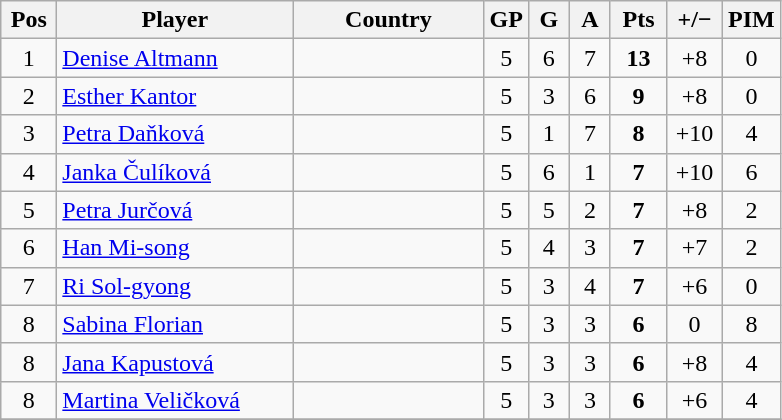<table class="wikitable sortable" style="text-align: center;">
<tr>
<th width=30>Pos</th>
<th width=150>Player</th>
<th width=120>Country</th>
<th width=20>GP</th>
<th width=20>G</th>
<th width=20>A</th>
<th width=30>Pts</th>
<th width=30>+/−</th>
<th width=30>PIM</th>
</tr>
<tr>
<td>1</td>
<td align=left><a href='#'>Denise Altmann</a></td>
<td align=left></td>
<td>5</td>
<td>6</td>
<td>7</td>
<td><strong>13</strong></td>
<td>+8</td>
<td>0</td>
</tr>
<tr>
<td>2</td>
<td align=left><a href='#'>Esther Kantor</a></td>
<td align=left></td>
<td>5</td>
<td>3</td>
<td>6</td>
<td><strong>9</strong></td>
<td>+8</td>
<td>0</td>
</tr>
<tr>
<td>3</td>
<td align=left><a href='#'>Petra Daňková</a></td>
<td align=left></td>
<td>5</td>
<td>1</td>
<td>7</td>
<td><strong>8</strong></td>
<td>+10</td>
<td>4</td>
</tr>
<tr>
<td>4</td>
<td align=left><a href='#'>Janka Čulíková</a></td>
<td align=left></td>
<td>5</td>
<td>6</td>
<td>1</td>
<td><strong>7</strong></td>
<td>+10</td>
<td>6</td>
</tr>
<tr>
<td>5</td>
<td align=left><a href='#'>Petra Jurčová</a></td>
<td align=left></td>
<td>5</td>
<td>5</td>
<td>2</td>
<td><strong>7</strong></td>
<td>+8</td>
<td>2</td>
</tr>
<tr>
<td>6</td>
<td align=left><a href='#'>Han Mi-song</a></td>
<td align=left></td>
<td>5</td>
<td>4</td>
<td>3</td>
<td><strong>7</strong></td>
<td>+7</td>
<td>2</td>
</tr>
<tr>
<td>7</td>
<td align=left><a href='#'>Ri Sol-gyong</a></td>
<td align=left></td>
<td>5</td>
<td>3</td>
<td>4</td>
<td><strong>7</strong></td>
<td>+6</td>
<td>0</td>
</tr>
<tr>
<td>8</td>
<td align=left><a href='#'>Sabina Florian</a></td>
<td align=left></td>
<td>5</td>
<td>3</td>
<td>3</td>
<td><strong>6</strong></td>
<td>0</td>
<td>8</td>
</tr>
<tr>
<td>8</td>
<td align=left><a href='#'>Jana Kapustová</a></td>
<td align=left></td>
<td>5</td>
<td>3</td>
<td>3</td>
<td><strong>6</strong></td>
<td>+8</td>
<td>4</td>
</tr>
<tr>
<td>8</td>
<td align=left><a href='#'>Martina Veličková</a></td>
<td align=left></td>
<td>5</td>
<td>3</td>
<td>3</td>
<td><strong>6</strong></td>
<td>+6</td>
<td>4</td>
</tr>
<tr>
</tr>
</table>
